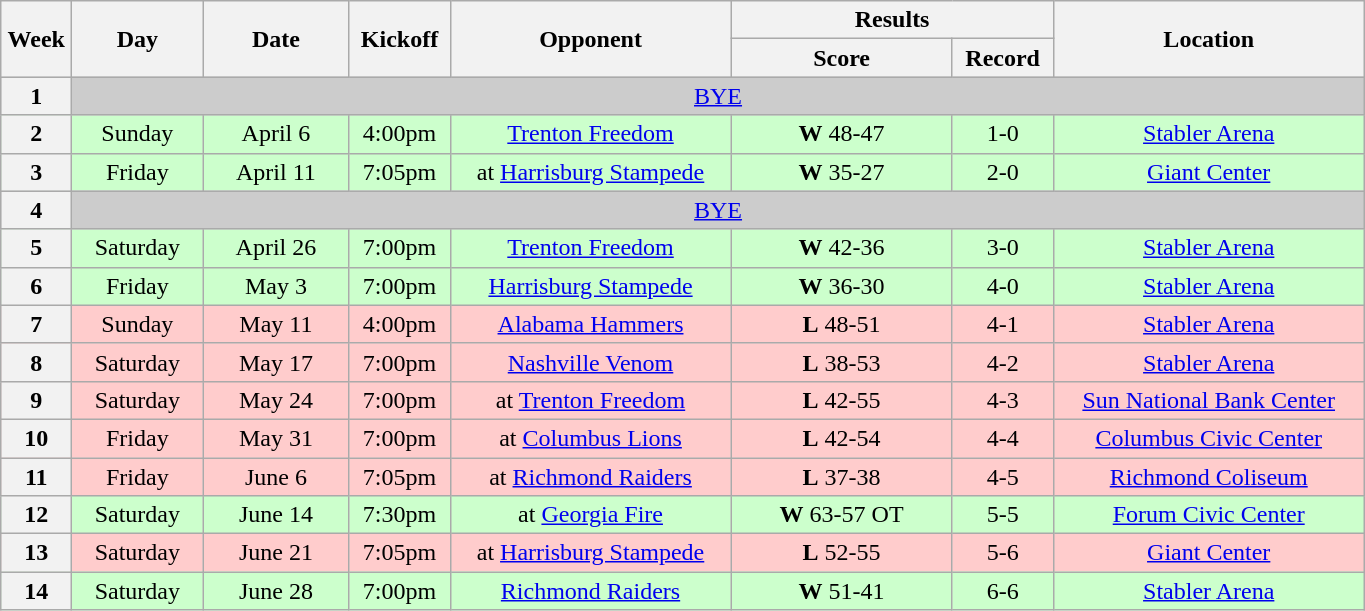<table class="wikitable">
<tr>
<th rowspan="2" width="40">Week</th>
<th rowspan="2" width="80">Day</th>
<th rowspan="2" width="90">Date</th>
<th rowspan="2" width="60">Kickoff</th>
<th rowspan="2" width="180">Opponent</th>
<th colspan="2" width="200">Results</th>
<th rowspan="2" width="200">Location</th>
</tr>
<tr>
<th width="140">Score</th>
<th width="60">Record</th>
</tr>
<tr align="center" bgcolor="#CCCCCC">
<th>1</th>
<td colSpan=7><a href='#'>BYE</a></td>
</tr>
<tr align="center" bgcolor="#CCFFCC">
<th>2</th>
<td>Sunday</td>
<td>April 6</td>
<td>4:00pm</td>
<td><a href='#'>Trenton Freedom</a></td>
<td><strong>W</strong> 48-47</td>
<td>1-0</td>
<td><a href='#'>Stabler Arena</a></td>
</tr>
<tr align="center" bgcolor="#CCFFCC">
<th>3</th>
<td>Friday</td>
<td>April 11</td>
<td>7:05pm</td>
<td>at <a href='#'>Harrisburg Stampede</a></td>
<td><strong>W</strong> 35-27</td>
<td>2-0</td>
<td><a href='#'>Giant Center</a></td>
</tr>
<tr align="center" bgcolor="#CCCCCC">
<th>4</th>
<td colSpan=7><a href='#'>BYE</a></td>
</tr>
<tr align="center" bgcolor="#CCFFCC">
<th>5</th>
<td>Saturday</td>
<td>April 26</td>
<td>7:00pm</td>
<td><a href='#'>Trenton Freedom</a></td>
<td><strong>W</strong> 42-36</td>
<td>3-0</td>
<td><a href='#'>Stabler Arena</a></td>
</tr>
<tr align="center" bgcolor="#CCFFCC">
<th>6</th>
<td>Friday</td>
<td>May 3</td>
<td>7:00pm</td>
<td><a href='#'>Harrisburg Stampede</a></td>
<td><strong>W</strong> 36-30</td>
<td>4-0</td>
<td><a href='#'>Stabler Arena</a></td>
</tr>
<tr align="center" bgcolor="#FFCCCC">
<th>7</th>
<td>Sunday</td>
<td>May 11</td>
<td>4:00pm</td>
<td><a href='#'>Alabama Hammers</a></td>
<td><strong>L</strong> 48-51</td>
<td>4-1</td>
<td><a href='#'>Stabler Arena</a></td>
</tr>
<tr align="center" bgcolor="#FFCCCC">
<th>8</th>
<td>Saturday</td>
<td>May 17</td>
<td>7:00pm</td>
<td><a href='#'>Nashville Venom</a></td>
<td><strong>L</strong> 38-53</td>
<td>4-2</td>
<td><a href='#'>Stabler Arena</a></td>
</tr>
<tr align="center" bgcolor="#FFCCCC">
<th>9</th>
<td>Saturday</td>
<td>May 24</td>
<td>7:00pm</td>
<td>at <a href='#'>Trenton Freedom</a></td>
<td><strong>L</strong> 42-55</td>
<td>4-3</td>
<td><a href='#'>Sun National Bank Center</a></td>
</tr>
<tr align="center" bgcolor="#FFCCCC">
<th>10</th>
<td>Friday</td>
<td>May 31</td>
<td>7:00pm</td>
<td>at <a href='#'>Columbus Lions</a></td>
<td><strong>L</strong> 42-54</td>
<td>4-4</td>
<td><a href='#'>Columbus Civic Center</a></td>
</tr>
<tr align="center" bgcolor="#FFCCCC">
<th>11</th>
<td>Friday</td>
<td>June 6</td>
<td>7:05pm</td>
<td>at <a href='#'>Richmond Raiders</a></td>
<td><strong>L</strong> 37-38</td>
<td>4-5</td>
<td><a href='#'>Richmond Coliseum</a></td>
</tr>
<tr align="center" bgcolor="#CCFFCC">
<th>12</th>
<td>Saturday</td>
<td>June 14</td>
<td>7:30pm</td>
<td>at <a href='#'>Georgia Fire</a></td>
<td><strong>W</strong> 63-57 OT</td>
<td>5-5</td>
<td><a href='#'>Forum Civic Center</a></td>
</tr>
<tr align="center" bgcolor="#FFCCCC">
<th>13</th>
<td>Saturday</td>
<td>June 21</td>
<td>7:05pm</td>
<td>at <a href='#'>Harrisburg Stampede</a></td>
<td><strong>L</strong> 52-55</td>
<td>5-6</td>
<td><a href='#'>Giant Center</a></td>
</tr>
<tr align="center" bgcolor="#CCFFCC">
<th>14</th>
<td>Saturday</td>
<td>June 28</td>
<td>7:00pm</td>
<td><a href='#'>Richmond Raiders</a></td>
<td><strong>W</strong> 51-41</td>
<td>6-6</td>
<td><a href='#'>Stabler Arena</a></td>
</tr>
</table>
